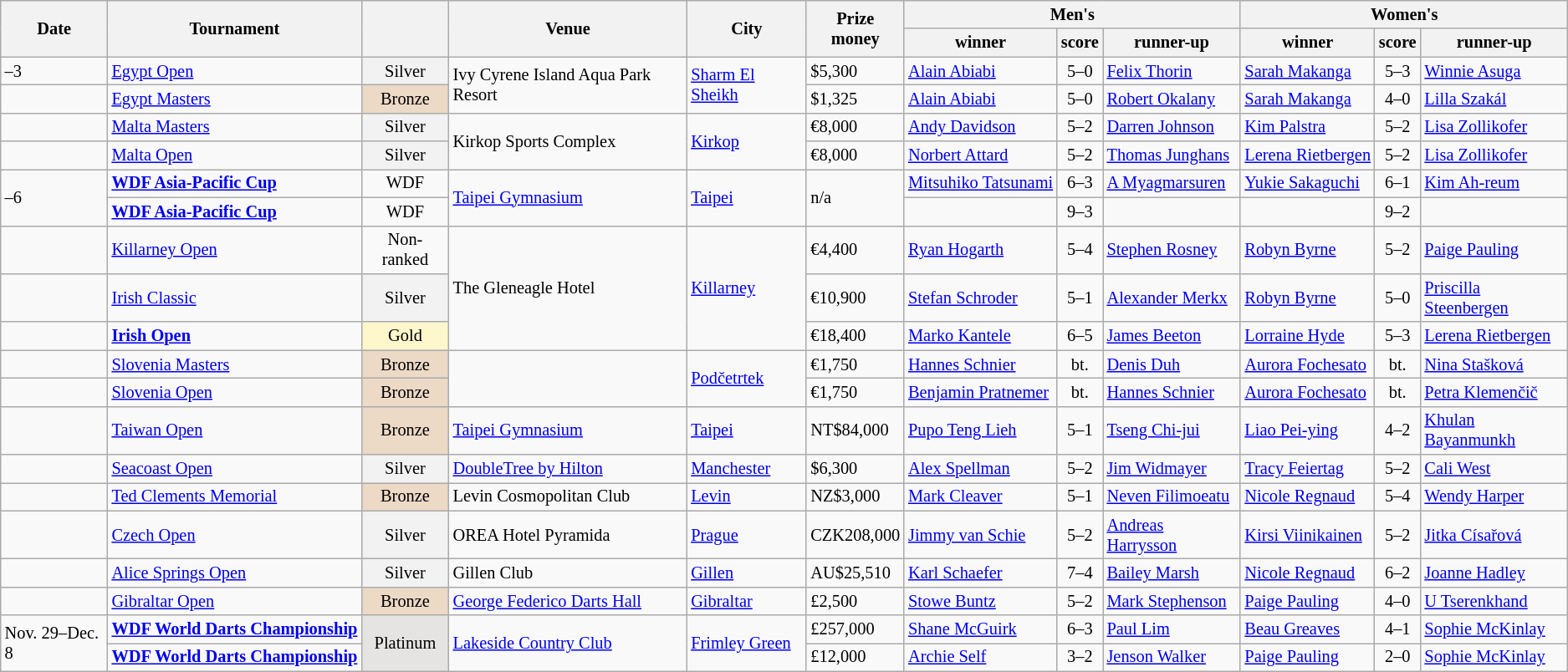<table class="wikitable sortable" style="font-size: 85%">
<tr>
<th class=unsortable rowspan="2">Date</th>
<th rowspan="2">Tournament</th>
<th rowspan="2"></th>
<th rowspan="2">Venue</th>
<th rowspan="2">City</th>
<th rowspan="2" class=unsortable>Prize<br>money</th>
<th colspan="3">Men's</th>
<th colspan="3">Women's</th>
</tr>
<tr>
<th>winner</th>
<th class=unsortable>score</th>
<th>runner-up</th>
<th>winner</th>
<th class=unsortable>score</th>
<th>runner-up</th>
</tr>
<tr>
<td>–3</td>
<td><a href='#'>Egypt Open</a></td>
<td bgcolor="f2f2f2" align="center">Silver</td>
<td rowspan=2>Ivy Cyrene Island Aqua Park Resort</td>
<td rowspan=2> <a href='#'>Sharm El Sheikh</a></td>
<td>$5,300</td>
<td> <a href='#'>Alain Abiabi</a></td>
<td align="center">5–0</td>
<td> <a href='#'>Felix Thorin</a></td>
<td> <a href='#'>Sarah Makanga</a></td>
<td align="center">5–3</td>
<td> <a href='#'>Winnie Asuga</a></td>
</tr>
<tr>
<td></td>
<td><a href='#'>Egypt Masters</a></td>
<td bgcolor="ecd9c6" align="center">Bronze</td>
<td>$1,325</td>
<td> <a href='#'>Alain Abiabi</a></td>
<td align="center">5–0</td>
<td> <a href='#'>Robert Okalany</a></td>
<td> <a href='#'>Sarah Makanga</a></td>
<td align="center">4–0</td>
<td> <a href='#'>Lilla Szakál</a></td>
</tr>
<tr>
<td></td>
<td><a href='#'>Malta Masters</a></td>
<td bgcolor="f2f2f2" align="center">Silver</td>
<td rowspan=2>Kirkop Sports Complex</td>
<td rowspan=2> <a href='#'>Kirkop</a></td>
<td>€8,000</td>
<td> <a href='#'>Andy Davidson</a></td>
<td align="center">5–2</td>
<td> <a href='#'>Darren Johnson</a></td>
<td> <a href='#'>Kim Palstra</a></td>
<td align="center">5–2</td>
<td> <a href='#'>Lisa Zollikofer</a></td>
</tr>
<tr>
<td></td>
<td><a href='#'>Malta Open</a></td>
<td bgcolor="f2f2f2" align="center">Silver</td>
<td>€8,000</td>
<td> <a href='#'>Norbert Attard</a></td>
<td align="center">5–2</td>
<td> <a href='#'>Thomas Junghans</a></td>
<td nowrap> <a href='#'>Lerena Rietbergen</a></td>
<td align="center">5–2</td>
<td> <a href='#'>Lisa Zollikofer</a></td>
</tr>
<tr>
<td rowspan=2>–6</td>
<td><strong><a href='#'>WDF Asia-Pacific Cup</a></strong> <strong></strong></td>
<td align="center">WDF</td>
<td rowspan=2><a href='#'>Taipei Gymnasium</a></td>
<td rowspan=2> <a href='#'>Taipei</a></td>
<td rowspan=2>n/a</td>
<td nowrap> <a href='#'>Mitsuhiko Tatsunami</a></td>
<td align="center">6–3</td>
<td nowrap> <a href='#'>A Myagmarsuren</a></td>
<td> <a href='#'>Yukie Sakaguchi</a></td>
<td align="center">6–1</td>
<td> <a href='#'>Kim Ah-reum</a></td>
</tr>
<tr>
<td><strong><a href='#'>WDF Asia-Pacific Cup</a></strong> <strong></strong></td>
<td align="center">WDF</td>
<td></td>
<td align="center">9–3</td>
<td></td>
<td></td>
<td align="center">9–2</td>
<td></td>
</tr>
<tr>
<td></td>
<td><a href='#'>Killarney Open</a></td>
<td align="center">Non-ranked</td>
<td rowspan=3>The Gleneagle Hotel</td>
<td rowspan=3> <a href='#'>Killarney</a></td>
<td>€4,400</td>
<td> <a href='#'>Ryan Hogarth</a></td>
<td align="center">5–4</td>
<td> <a href='#'>Stephen Rosney</a></td>
<td> <a href='#'>Robyn Byrne</a></td>
<td align="center">5–2</td>
<td> <a href='#'>Paige Pauling</a></td>
</tr>
<tr>
<td></td>
<td><a href='#'>Irish Classic</a></td>
<td bgcolor="f2f2f2" align="center">Silver</td>
<td>€10,900</td>
<td> <a href='#'>Stefan Schroder</a></td>
<td align="center">5–1</td>
<td> <a href='#'>Alexander Merkx</a></td>
<td> <a href='#'>Robyn Byrne</a></td>
<td align="center">5–0</td>
<td> <a href='#'>Priscilla Steenbergen</a></td>
</tr>
<tr>
<td></td>
<td><strong><a href='#'>Irish Open</a></strong></td>
<td bgcolor="fff7cc" align="center">Gold</td>
<td>€18,400</td>
<td> <a href='#'>Marko Kantele</a></td>
<td align="center">6–5</td>
<td> <a href='#'>James Beeton</a></td>
<td> <a href='#'>Lorraine Hyde</a></td>
<td align="center">5–3</td>
<td> <a href='#'>Lerena Rietbergen</a></td>
</tr>
<tr>
<td></td>
<td><a href='#'>Slovenia Masters</a></td>
<td bgcolor="ecd9c6" align="center">Bronze</td>
<td rowspan=2></td>
<td rowspan=2> <a href='#'>Podčetrtek</a></td>
<td>€1,750</td>
<td> <a href='#'>Hannes Schnier</a></td>
<td align="center">bt.</td>
<td> <a href='#'>Denis Duh</a></td>
<td> <a href='#'>Aurora Fochesato</a></td>
<td align="center">bt.</td>
<td> <a href='#'>Nina Stašková</a></td>
</tr>
<tr>
<td></td>
<td><a href='#'>Slovenia Open</a></td>
<td bgcolor="ecd9c6" align="center">Bronze</td>
<td>€1,750</td>
<td> <a href='#'>Benjamin Pratnemer</a></td>
<td align="center">bt.</td>
<td> <a href='#'>Hannes Schnier</a></td>
<td> <a href='#'>Aurora Fochesato</a></td>
<td align="center">bt.</td>
<td> <a href='#'>Petra Klemenčič</a></td>
</tr>
<tr>
<td></td>
<td><a href='#'>Taiwan Open</a></td>
<td bgcolor="ecd9c6" align="center">Bronze</td>
<td><a href='#'>Taipei Gymnasium</a></td>
<td> <a href='#'>Taipei</a></td>
<td>NT$84,000</td>
<td> <a href='#'>Pupo Teng Lieh</a></td>
<td align="center">5–1</td>
<td> <a href='#'>Tseng Chi-jui</a></td>
<td> <a href='#'>Liao Pei-ying</a></td>
<td align="center">4–2</td>
<td> <a href='#'>Khulan Bayanmunkh</a></td>
</tr>
<tr>
<td></td>
<td><a href='#'>Seacoast Open</a></td>
<td bgcolor="f2f2f2" align="center">Silver</td>
<td><a href='#'>DoubleTree by Hilton</a></td>
<td> <a href='#'>Manchester</a></td>
<td>$6,300</td>
<td> <a href='#'>Alex Spellman</a></td>
<td align="center">5–2</td>
<td> <a href='#'>Jim Widmayer</a></td>
<td> <a href='#'>Tracy Feiertag</a></td>
<td align="center">5–2</td>
<td> <a href='#'>Cali West</a></td>
</tr>
<tr>
<td></td>
<td><a href='#'>Ted Clements Memorial</a></td>
<td bgcolor="ecd9c6" align="center">Bronze</td>
<td>Levin Cosmopolitan Club</td>
<td> <a href='#'>Levin</a></td>
<td>NZ$3,000</td>
<td> <a href='#'>Mark Cleaver</a></td>
<td align="center">5–1</td>
<td> <a href='#'>Neven Filimoeatu</a></td>
<td> <a href='#'>Nicole Regnaud</a></td>
<td align="center">5–4</td>
<td> <a href='#'>Wendy Harper</a></td>
</tr>
<tr>
<td></td>
<td><a href='#'>Czech Open</a></td>
<td bgcolor="f2f2f2" align="center">Silver</td>
<td>OREA Hotel Pyramida</td>
<td> <a href='#'>Prague</a></td>
<td>CZK208,000</td>
<td> <a href='#'>Jimmy van Schie</a></td>
<td align="center">5–2</td>
<td> <a href='#'>Andreas Harrysson</a></td>
<td> <a href='#'>Kirsi Viinikainen</a></td>
<td align="center">5–2</td>
<td> <a href='#'>Jitka Císařová</a></td>
</tr>
<tr>
<td></td>
<td><a href='#'>Alice Springs Open</a></td>
<td bgcolor="f2f2f2" align="center">Silver</td>
<td>Gillen Club</td>
<td> <a href='#'>Gillen</a></td>
<td>AU$25,510</td>
<td> <a href='#'>Karl Schaefer</a></td>
<td align="center">7–4</td>
<td> <a href='#'>Bailey Marsh</a></td>
<td> <a href='#'>Nicole Regnaud</a></td>
<td align="center">6–2</td>
<td> <a href='#'>Joanne Hadley</a></td>
</tr>
<tr>
<td></td>
<td><a href='#'>Gibraltar Open</a></td>
<td bgcolor="ecd9c6" align="center">Bronze</td>
<td><a href='#'>George Federico Darts Hall</a></td>
<td> <a href='#'>Gibraltar</a></td>
<td>£2,500</td>
<td> <a href='#'>Stowe Buntz</a></td>
<td align="center">5–2</td>
<td> <a href='#'>Mark Stephenson</a></td>
<td> <a href='#'>Paige Pauling</a></td>
<td align="center">4–0</td>
<td> <a href='#'>U Tserenkhand</a></td>
</tr>
<tr>
<td rowspan=2>Nov. 29–Dec. 8</td>
<td><strong><a href='#'>WDF World Darts Championship</a></strong> <strong></strong></td>
<td rowspan=2 bgcolor="E5E4E2" align="center">Platinum</td>
<td rowspan=2><a href='#'>Lakeside Country Club</a></td>
<td rowspan=2> <a href='#'>Frimley Green</a></td>
<td>£257,000</td>
<td> <a href='#'>Shane McGuirk</a></td>
<td align="center">6–3</td>
<td> <a href='#'>Paul Lim</a></td>
<td> <a href='#'>Beau Greaves</a></td>
<td align="center">4–1</td>
<td> <a href='#'>Sophie McKinlay</a></td>
</tr>
<tr>
<td nowrap><strong><a href='#'>WDF World Darts Championship</a></strong> <strong></strong></td>
<td>£12,000</td>
<td> <a href='#'>Archie Self</a></td>
<td align="center">3–2</td>
<td> <a href='#'>Jenson Walker</a></td>
<td> <a href='#'>Paige Pauling</a></td>
<td align="center">2–0</td>
<td> <a href='#'>Sophie McKinlay</a></td>
</tr>
</table>
